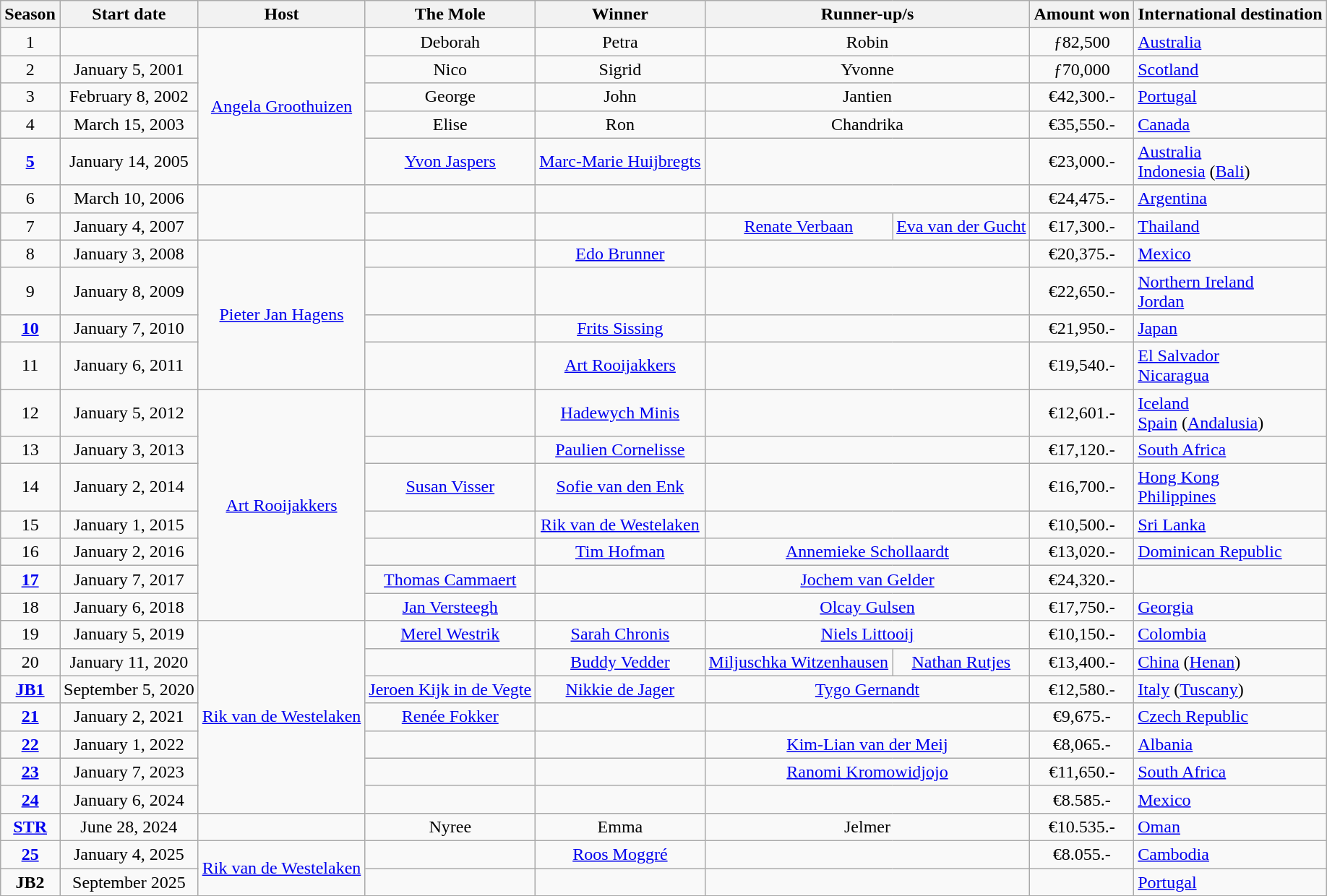<table class="wikitable" style="text-align:center;">
<tr>
<th>Season</th>
<th>Start date</th>
<th>Host</th>
<th>The Mole</th>
<th>Winner</th>
<th colspan="2">Runner-up/s</th>
<th>Amount won</th>
<th>International destination</th>
</tr>
<tr>
<td>1</td>
<td></td>
<td rowspan="5"><a href='#'>Angela Groothuizen</a></td>
<td>Deborah</td>
<td>Petra</td>
<td colspan="2">Robin</td>
<td>ƒ82,500</td>
<td style="text-align:left"><a href='#'>Australia</a></td>
</tr>
<tr>
<td>2</td>
<td>January 5, 2001</td>
<td>Nico</td>
<td>Sigrid</td>
<td colspan="2">Yvonne</td>
<td>ƒ70,000</td>
<td style="text-align:left"><a href='#'>Scotland</a></td>
</tr>
<tr>
<td>3</td>
<td>February 8, 2002</td>
<td>George</td>
<td>John</td>
<td colspan="2">Jantien</td>
<td>€42,300.-</td>
<td style="text-align:left"><a href='#'>Portugal</a></td>
</tr>
<tr>
<td>4</td>
<td>March 15, 2003</td>
<td>Elise</td>
<td>Ron</td>
<td colspan="2">Chandrika</td>
<td>€35,550.-</td>
<td style="text-align:left"><a href='#'>Canada</a></td>
</tr>
<tr>
<td><a href='#'><strong>5</strong></a></td>
<td>January 14, 2005</td>
<td><a href='#'>Yvon Jaspers</a></td>
<td><a href='#'>Marc-Marie Huijbregts</a></td>
<td colspan="2"></td>
<td>€23,000.-</td>
<td style="text-align:left"><a href='#'>Australia</a><br><a href='#'>Indonesia</a> (<a href='#'>Bali</a>)</td>
</tr>
<tr>
<td>6</td>
<td>March 10, 2006</td>
<td rowspan="2"></td>
<td></td>
<td></td>
<td colspan="2"></td>
<td>€24,475.-</td>
<td style="text-align:left"><a href='#'>Argentina</a></td>
</tr>
<tr>
<td>7</td>
<td>January 4, 2007</td>
<td></td>
<td></td>
<td><a href='#'>Renate Verbaan</a></td>
<td><a href='#'>Eva van der Gucht</a></td>
<td>€17,300.-</td>
<td style="text-align:left"><a href='#'>Thailand</a></td>
</tr>
<tr>
<td>8</td>
<td>January 3, 2008</td>
<td rowspan="4"><a href='#'>Pieter Jan Hagens</a></td>
<td></td>
<td><a href='#'>Edo Brunner</a></td>
<td colspan="2"></td>
<td>€20,375.-</td>
<td style="text-align:left"><a href='#'>Mexico</a></td>
</tr>
<tr>
<td>9</td>
<td>January 8, 2009</td>
<td></td>
<td></td>
<td colspan="2"></td>
<td>€22,650.-</td>
<td style="text-align:left"><a href='#'>Northern Ireland</a><br><a href='#'>Jordan</a></td>
</tr>
<tr>
<td><a href='#'><strong>10</strong></a></td>
<td>January 7, 2010</td>
<td></td>
<td><a href='#'>Frits Sissing</a></td>
<td colspan="2"></td>
<td>€21,950.-</td>
<td style="text-align:left"><a href='#'>Japan</a></td>
</tr>
<tr>
<td>11</td>
<td>January 6, 2011</td>
<td></td>
<td><a href='#'>Art Rooijakkers</a></td>
<td colspan="2"></td>
<td>€19,540.-</td>
<td style="text-align:left"><a href='#'>El Salvador</a><br><a href='#'>Nicaragua</a></td>
</tr>
<tr>
<td>12</td>
<td>January 5, 2012</td>
<td rowspan="7"><a href='#'>Art Rooijakkers</a></td>
<td></td>
<td><a href='#'>Hadewych Minis</a></td>
<td colspan="2"></td>
<td>€12,601.-</td>
<td style="text-align:left"><a href='#'>Iceland</a><br><a href='#'>Spain</a> (<a href='#'>Andalusia</a>)</td>
</tr>
<tr>
<td>13</td>
<td>January 3, 2013</td>
<td></td>
<td><a href='#'>Paulien Cornelisse</a></td>
<td colspan="2"></td>
<td>€17,120.-</td>
<td style="text-align:left"><a href='#'>South Africa</a></td>
</tr>
<tr>
<td>14</td>
<td>January 2, 2014</td>
<td><a href='#'>Susan Visser</a></td>
<td><a href='#'>Sofie van den Enk</a></td>
<td colspan="2"></td>
<td>€16,700.-</td>
<td style="text-align:left"><a href='#'>Hong Kong</a><br><a href='#'>Philippines</a></td>
</tr>
<tr>
<td>15</td>
<td>January 1, 2015</td>
<td></td>
<td><a href='#'>Rik van de Westelaken</a></td>
<td colspan="2"></td>
<td>€10,500.-</td>
<td style="text-align:left"><a href='#'>Sri Lanka</a></td>
</tr>
<tr>
<td>16</td>
<td>January 2, 2016</td>
<td></td>
<td><a href='#'>Tim Hofman</a></td>
<td colspan="2"><a href='#'>Annemieke Schollaardt</a></td>
<td>€13,020.-</td>
<td style="text-align:left"><a href='#'>Dominican Republic</a></td>
</tr>
<tr>
<td><a href='#'><strong>17</strong></a></td>
<td>January 7, 2017</td>
<td><a href='#'>Thomas Cammaert</a></td>
<td></td>
<td colspan="2"><a href='#'>Jochem van Gelder</a></td>
<td>€24,320.-</td>
<td style="text-align:left"></td>
</tr>
<tr>
<td>18</td>
<td>January 6, 2018</td>
<td><a href='#'>Jan Versteegh</a></td>
<td></td>
<td colspan="2"><a href='#'>Olcay Gulsen</a></td>
<td>€17,750.-</td>
<td style="text-align:left"><a href='#'>Georgia</a></td>
</tr>
<tr>
<td>19</td>
<td>January 5, 2019</td>
<td rowspan="7"><a href='#'>Rik van de Westelaken</a></td>
<td><a href='#'>Merel Westrik</a></td>
<td><a href='#'>Sarah Chronis</a></td>
<td colspan="2"><a href='#'>Niels Littooij</a></td>
<td>€10,150.-</td>
<td style="text-align:left"><a href='#'>Colombia</a></td>
</tr>
<tr>
<td>20</td>
<td>January 11, 2020</td>
<td></td>
<td><a href='#'>Buddy Vedder</a></td>
<td><a href='#'>Miljuschka Witzenhausen</a></td>
<td><a href='#'>Nathan Rutjes</a></td>
<td>€13,400.-</td>
<td style="text-align:left"><a href='#'>China</a> (<a href='#'>Henan</a>)</td>
</tr>
<tr>
<td><a href='#'><strong>JB1</strong></a></td>
<td>September 5, 2020</td>
<td><a href='#'>Jeroen Kijk in de Vegte</a></td>
<td><a href='#'>Nikkie de Jager</a></td>
<td colspan="2"><a href='#'>Tygo Gernandt</a></td>
<td>€12,580.-</td>
<td style="text-align:left"><a href='#'>Italy</a> (<a href='#'>Tuscany</a>)</td>
</tr>
<tr>
<td><a href='#'><strong>21</strong></a></td>
<td>January 2, 2021</td>
<td><a href='#'>Renée Fokker</a></td>
<td></td>
<td colspan="2"></td>
<td>€9,675.-</td>
<td style="text-align:left"><a href='#'>Czech Republic</a></td>
</tr>
<tr>
<td><a href='#'><strong>22</strong></a></td>
<td>January 1, 2022</td>
<td></td>
<td></td>
<td colspan="2"><a href='#'>Kim-Lian van der Meij</a></td>
<td>€8,065.-</td>
<td style="text-align:left"><a href='#'>Albania</a></td>
</tr>
<tr>
<td><a href='#'><strong>23</strong></a></td>
<td>January 7, 2023</td>
<td></td>
<td></td>
<td colspan="2"><a href='#'>Ranomi Kromowidjojo</a></td>
<td>€11,650.-</td>
<td style="text-align:left"><a href='#'>South Africa</a></td>
</tr>
<tr>
<td><a href='#'><strong>24</strong></a></td>
<td>January 6, 2024</td>
<td></td>
<td></td>
<td colspan="2"></td>
<td>€8.585.-</td>
<td style="text-align:left"><a href='#'>Mexico</a></td>
</tr>
<tr>
<td><a href='#'><strong>STR</strong></a></td>
<td>June 28, 2024</td>
<td></td>
<td>Nyree</td>
<td>Emma</td>
<td colspan="2">Jelmer</td>
<td>€10.535.-</td>
<td style="text-align:left"><a href='#'>Oman</a></td>
</tr>
<tr>
<td><a href='#'><strong>25</strong></a></td>
<td>January 4, 2025</td>
<td rowspan="2"><a href='#'>Rik van de Westelaken</a></td>
<td></td>
<td><a href='#'>Roos Moggré</a></td>
<td colspan="2"></td>
<td>€8.055.-</td>
<td style="text-align:left"><a href='#'>Cambodia</a></td>
</tr>
<tr>
<td><strong>JB2</strong></td>
<td>September 2025</td>
<td></td>
<td></td>
<td colspan="2"></td>
<td></td>
<td style="text-align:left"><a href='#'>Portugal</a></td>
</tr>
<tr>
</tr>
</table>
